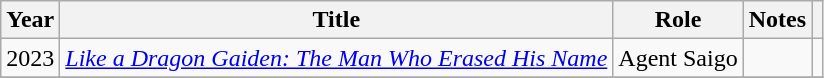<table class="wikitable">
<tr>
<th>Year</th>
<th>Title</th>
<th>Role</th>
<th>Notes</th>
<th></th>
</tr>
<tr>
<td>2023</td>
<td><em><a href='#'>Like a Dragon Gaiden: The Man Who Erased His Name</a></em></td>
<td>Agent Saigo</td>
<td></td>
<td></td>
</tr>
<tr>
</tr>
</table>
